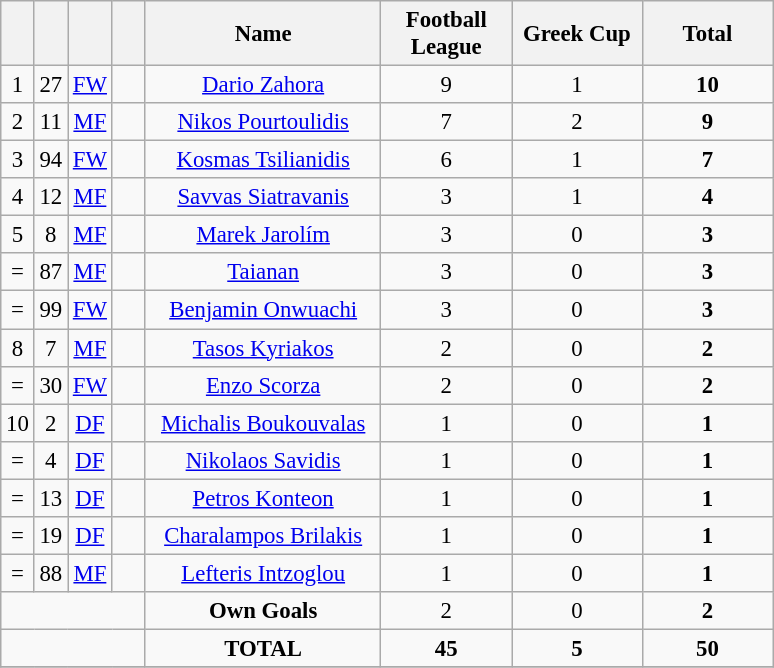<table class="wikitable" style="font-size: 95%; text-align: center;">
<tr>
<th width=15></th>
<th width=15></th>
<th width=15></th>
<th width=15></th>
<th width=150>Name</th>
<th width=80>Football League</th>
<th width=80>Greek Cup</th>
<th width=80><strong>Total</strong></th>
</tr>
<tr>
<td>1</td>
<td>27</td>
<td><a href='#'>FW</a></td>
<td></td>
<td><a href='#'>Dario Zahora</a></td>
<td>9</td>
<td>1</td>
<td><strong>10</strong></td>
</tr>
<tr>
<td>2</td>
<td>11</td>
<td><a href='#'>MF</a></td>
<td></td>
<td><a href='#'>Nikos Pourtoulidis</a></td>
<td>7</td>
<td>2</td>
<td><strong>9</strong></td>
</tr>
<tr>
<td>3</td>
<td>94</td>
<td><a href='#'>FW</a></td>
<td></td>
<td><a href='#'>Kosmas Tsilianidis</a></td>
<td>6</td>
<td>1</td>
<td><strong>7</strong></td>
</tr>
<tr>
<td>4</td>
<td>12</td>
<td><a href='#'>MF</a></td>
<td></td>
<td><a href='#'>Savvas Siatravanis</a></td>
<td>3</td>
<td>1</td>
<td><strong>4</strong></td>
</tr>
<tr>
<td>5</td>
<td>8</td>
<td><a href='#'>MF</a></td>
<td></td>
<td><a href='#'>Marek Jarolím</a></td>
<td>3</td>
<td>0</td>
<td><strong>3</strong></td>
</tr>
<tr>
<td>=</td>
<td>87</td>
<td><a href='#'>MF</a></td>
<td></td>
<td><a href='#'>Taianan</a></td>
<td>3</td>
<td>0</td>
<td><strong>3</strong></td>
</tr>
<tr>
<td>=</td>
<td>99</td>
<td><a href='#'>FW</a></td>
<td></td>
<td><a href='#'>Benjamin Onwuachi</a></td>
<td>3</td>
<td>0</td>
<td><strong>3</strong></td>
</tr>
<tr>
<td>8</td>
<td>7</td>
<td><a href='#'>MF</a></td>
<td></td>
<td><a href='#'>Tasos Kyriakos</a></td>
<td>2</td>
<td>0</td>
<td><strong>2</strong></td>
</tr>
<tr>
<td>=</td>
<td>30</td>
<td><a href='#'>FW</a></td>
<td></td>
<td><a href='#'>Enzo Scorza</a></td>
<td>2</td>
<td>0</td>
<td><strong>2</strong></td>
</tr>
<tr>
<td>10</td>
<td>2</td>
<td><a href='#'>DF</a></td>
<td></td>
<td><a href='#'>Michalis Boukouvalas</a></td>
<td>1</td>
<td>0</td>
<td><strong>1</strong></td>
</tr>
<tr>
<td>=</td>
<td>4</td>
<td><a href='#'>DF</a></td>
<td></td>
<td><a href='#'>Nikolaos Savidis</a></td>
<td>1</td>
<td>0</td>
<td><strong>1</strong></td>
</tr>
<tr>
<td>=</td>
<td>13</td>
<td><a href='#'>DF</a></td>
<td></td>
<td><a href='#'>Petros Konteon</a></td>
<td>1</td>
<td>0</td>
<td><strong>1</strong></td>
</tr>
<tr>
<td>=</td>
<td>19</td>
<td><a href='#'>DF</a></td>
<td></td>
<td><a href='#'>Charalampos Brilakis</a></td>
<td>1</td>
<td>0</td>
<td><strong>1</strong></td>
</tr>
<tr>
<td>=</td>
<td>88</td>
<td><a href='#'>MF</a></td>
<td></td>
<td><a href='#'>Lefteris Intzoglou</a></td>
<td>1</td>
<td>0</td>
<td><strong>1</strong></td>
</tr>
<tr>
<td colspan="4"></td>
<td><strong>Own Goals</strong></td>
<td>2</td>
<td>0</td>
<td><strong>2</strong></td>
</tr>
<tr>
<td colspan="4"></td>
<td><strong>TOTAL</strong></td>
<td><strong>45</strong></td>
<td><strong>5</strong></td>
<td><strong>50</strong></td>
</tr>
<tr>
</tr>
</table>
